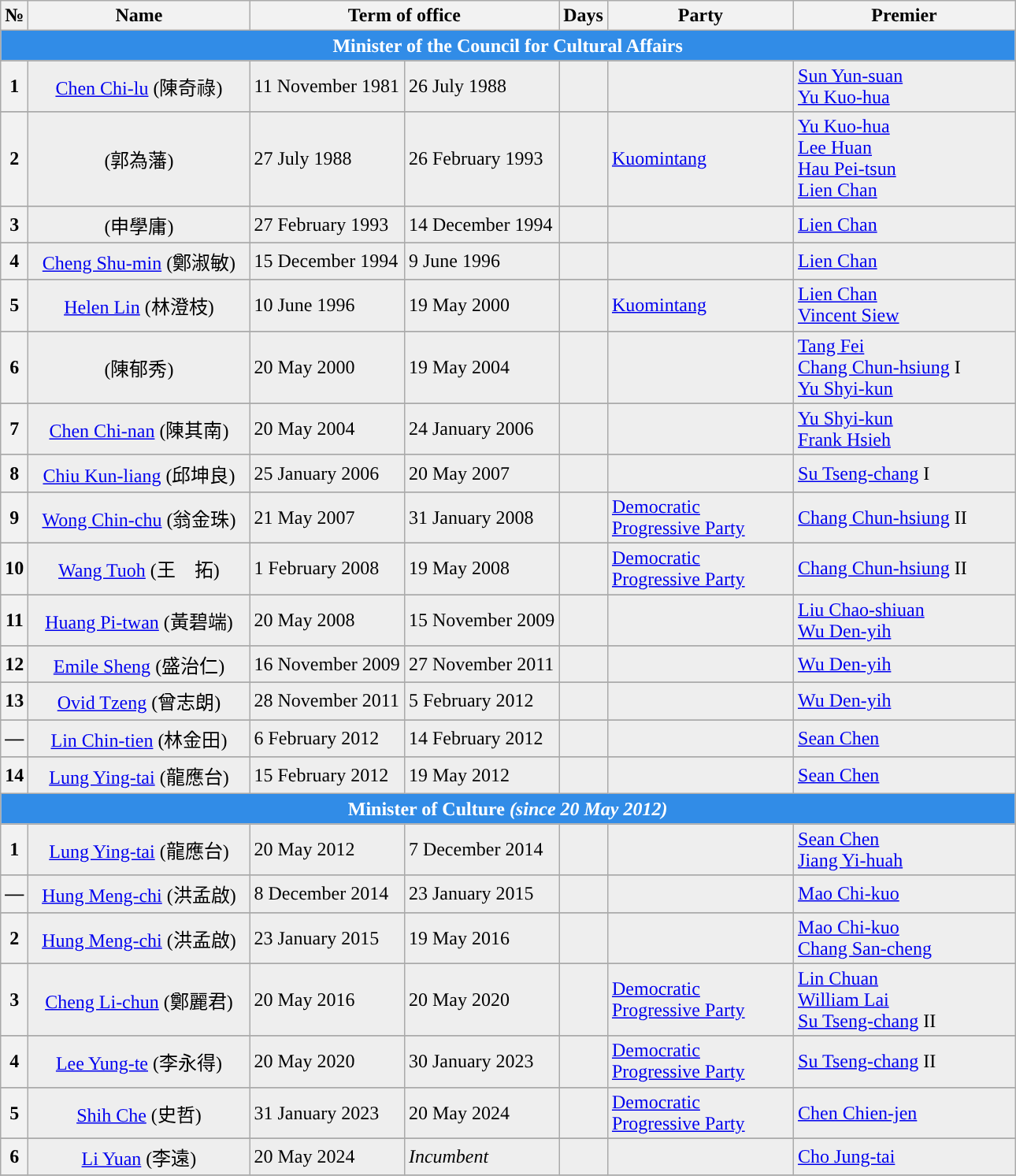<table class="wikitable">
<tr ->
<th>№</th>
<th width="180">Name</th>
<th colspan=2 width="180">Term of office</th>
<th>Days</th>
<th width="150">Party</th>
<th width="180">Premier</th>
</tr>
<tr ->
<th colspan=7 style="background:#318CE7; color:white;">Minister of the Council for Cultural Affairs</th>
</tr>
<tr ->
</tr>
<tr - bgcolor=#EEEEEE>
<th style="background:">1</th>
<td align=center><a href='#'>Chen Chi-lu</a> (陳奇祿)</td>
<td>11 November 1981</td>
<td>26 July 1988</td>
<td></td>
<td></td>
<td><a href='#'>Sun Yun-suan</a><br><a href='#'>Yu Kuo-hua</a></td>
</tr>
<tr ->
</tr>
<tr - bgcolor=#EEEEEE>
<th style="background:">2</th>
<td align=center> (郭為藩)</td>
<td>27 July 1988</td>
<td>26 February 1993</td>
<td></td>
<td><a href='#'>Kuomintang</a></td>
<td><a href='#'>Yu Kuo-hua</a><br><a href='#'>Lee Huan</a><br><a href='#'>Hau Pei-tsun</a><br><a href='#'>Lien Chan</a></td>
</tr>
<tr ->
</tr>
<tr - bgcolor=#EEEEEE>
<th style="background:">3</th>
<td align=center> (申學庸)</td>
<td>27 February 1993</td>
<td>14 December 1994</td>
<td></td>
<td></td>
<td><a href='#'>Lien Chan</a></td>
</tr>
<tr ->
</tr>
<tr - bgcolor=#EEEEEE>
<th style="background:">4</th>
<td align=center><a href='#'>Cheng Shu-min</a> (鄭淑敏)</td>
<td>15 December 1994</td>
<td>9 June 1996</td>
<td></td>
<td></td>
<td><a href='#'>Lien Chan</a></td>
</tr>
<tr ->
</tr>
<tr - bgcolor=#EEEEEE>
<th style="background:">5</th>
<td align=center><a href='#'>Helen Lin</a> (林澄枝)</td>
<td>10 June 1996</td>
<td>19 May 2000</td>
<td></td>
<td><a href='#'>Kuomintang</a></td>
<td><a href='#'>Lien Chan</a><br><a href='#'>Vincent Siew</a></td>
</tr>
<tr ->
</tr>
<tr - bgcolor=#EEEEEE>
<th style="background:">6</th>
<td align=center> (陳郁秀)</td>
<td>20 May 2000</td>
<td>19 May 2004</td>
<td></td>
<td></td>
<td><a href='#'>Tang Fei</a><br><a href='#'>Chang Chun-hsiung</a> I<br><a href='#'>Yu Shyi-kun</a></td>
</tr>
<tr ->
</tr>
<tr - bgcolor=#EEEEEE>
<th style="background:">7</th>
<td align=center><a href='#'>Chen Chi-nan</a> (陳其南)</td>
<td>20 May 2004</td>
<td>24 January 2006</td>
<td></td>
<td></td>
<td><a href='#'>Yu Shyi-kun</a><br><a href='#'>Frank Hsieh</a></td>
</tr>
<tr ->
</tr>
<tr - bgcolor=#EEEEEE>
<th style="background:">8</th>
<td align=center><a href='#'>Chiu Kun-liang</a> (邱坤良)</td>
<td>25 January 2006</td>
<td>20 May 2007</td>
<td></td>
<td></td>
<td><a href='#'>Su Tseng-chang</a> I</td>
</tr>
<tr ->
</tr>
<tr - bgcolor=#EEEEEE>
<th style="background:">9</th>
<td align=center><a href='#'>Wong Chin-chu</a> (翁金珠)</td>
<td>21 May 2007</td>
<td>31 January 2008</td>
<td></td>
<td><a href='#'>Democratic Progressive Party</a></td>
<td><a href='#'>Chang Chun-hsiung</a> II</td>
</tr>
<tr ->
</tr>
<tr - bgcolor=#EEEEEE>
<th style="background:">10</th>
<td align=center><a href='#'>Wang Tuoh</a> (王　拓)</td>
<td>1 February 2008</td>
<td>19 May 2008</td>
<td></td>
<td><a href='#'>Democratic Progressive Party</a></td>
<td><a href='#'>Chang Chun-hsiung</a> II</td>
</tr>
<tr ->
</tr>
<tr - bgcolor=#EEEEEE>
<th style="background:">11</th>
<td align=center><a href='#'>Huang Pi-twan</a> (黃碧端)</td>
<td>20 May 2008</td>
<td>15 November 2009</td>
<td></td>
<td></td>
<td><a href='#'>Liu Chao-shiuan</a><br><a href='#'>Wu Den-yih</a></td>
</tr>
<tr ->
</tr>
<tr - bgcolor=#EEEEEE>
<th style="background:">12</th>
<td align=center><a href='#'>Emile Sheng</a> (盛治仁)</td>
<td>16 November 2009</td>
<td>27 November 2011</td>
<td></td>
<td></td>
<td><a href='#'>Wu Den-yih</a></td>
</tr>
<tr ->
</tr>
<tr - bgcolor=#EEEEEE>
<th style="background:">13</th>
<td align=center><a href='#'>Ovid Tzeng</a> (曾志朗)</td>
<td>28 November 2011</td>
<td>5 February 2012</td>
<td></td>
<td></td>
<td><a href='#'>Wu Den-yih</a></td>
</tr>
<tr ->
</tr>
<tr - bgcolor=#EEEEEE>
<th style="background:">—</th>
<td align=center><a href='#'>Lin Chin-tien</a> (林金田)</td>
<td>6 February 2012</td>
<td>14 February 2012</td>
<td></td>
<td></td>
<td><a href='#'>Sean Chen</a></td>
</tr>
<tr ->
</tr>
<tr - bgcolor=#EEEEEE>
<th style="background:">14</th>
<td align=center><a href='#'>Lung Ying-tai</a> (龍應台)</td>
<td>15 February 2012</td>
<td>19 May 2012</td>
<td></td>
<td></td>
<td><a href='#'>Sean Chen</a></td>
</tr>
<tr ->
<th colspan=7 style="background:#318CE7; color:white;">Minister of Culture <em>(since 20 May 2012)</em></th>
</tr>
<tr ->
</tr>
<tr - bgcolor=#EEEEEE>
<th style="background:">1</th>
<td align=center><a href='#'>Lung Ying-tai</a> (龍應台)</td>
<td>20 May 2012</td>
<td>7 December 2014</td>
<td></td>
<td></td>
<td><a href='#'>Sean Chen</a><br><a href='#'>Jiang Yi-huah</a></td>
</tr>
<tr ->
</tr>
<tr - bgcolor=#EEEEEE>
<th style="background:">—</th>
<td align=center><a href='#'>Hung Meng-chi</a> (洪孟啟)</td>
<td>8 December 2014</td>
<td>23 January 2015</td>
<td></td>
<td></td>
<td><a href='#'>Mao Chi-kuo</a></td>
</tr>
<tr ->
</tr>
<tr - bgcolor=#EEEEEE>
<th style="background:">2</th>
<td align=center><a href='#'>Hung Meng-chi</a> (洪孟啟)</td>
<td>23 January 2015</td>
<td>19 May 2016</td>
<td></td>
<td></td>
<td><a href='#'>Mao Chi-kuo</a><br><a href='#'>Chang San-cheng</a></td>
</tr>
<tr ->
</tr>
<tr - bgcolor=#EEEEEE>
<th style="background:">3</th>
<td align=center><a href='#'>Cheng Li-chun</a> (鄭麗君)</td>
<td>20 May 2016</td>
<td>20 May 2020</td>
<td></td>
<td><a href='#'>Democratic Progressive Party</a></td>
<td><a href='#'>Lin Chuan</a><br><a href='#'>William Lai</a><br><a href='#'>Su Tseng-chang</a> II</td>
</tr>
<tr ->
</tr>
<tr - bgcolor=#EEEEEE>
<th style="background:">4</th>
<td align=center><a href='#'>Lee Yung-te</a> (李永得)</td>
<td>20 May 2020</td>
<td>30 January 2023</td>
<td></td>
<td><a href='#'>Democratic Progressive Party</a></td>
<td><a href='#'>Su Tseng-chang</a> II</td>
</tr>
<tr ->
</tr>
<tr - bgcolor=#EEEEEE>
<th style="background:">5</th>
<td align=center><a href='#'>Shih Che</a> (史哲)</td>
<td>31 January 2023</td>
<td>20 May 2024</td>
<td></td>
<td><a href='#'>Democratic Progressive Party</a></td>
<td><a href='#'>Chen Chien-jen</a></td>
</tr>
<tr ->
</tr>
<tr - bgcolor=#EEEEEE>
<th style="background:">6</th>
<td align=center><a href='#'>Li Yuan</a> (李遠)</td>
<td>20 May 2024</td>
<td><em>Incumbent</em></td>
<td></td>
<td></td>
<td><a href='#'>Cho Jung-tai</a></td>
</tr>
<tr ->
</tr>
</table>
